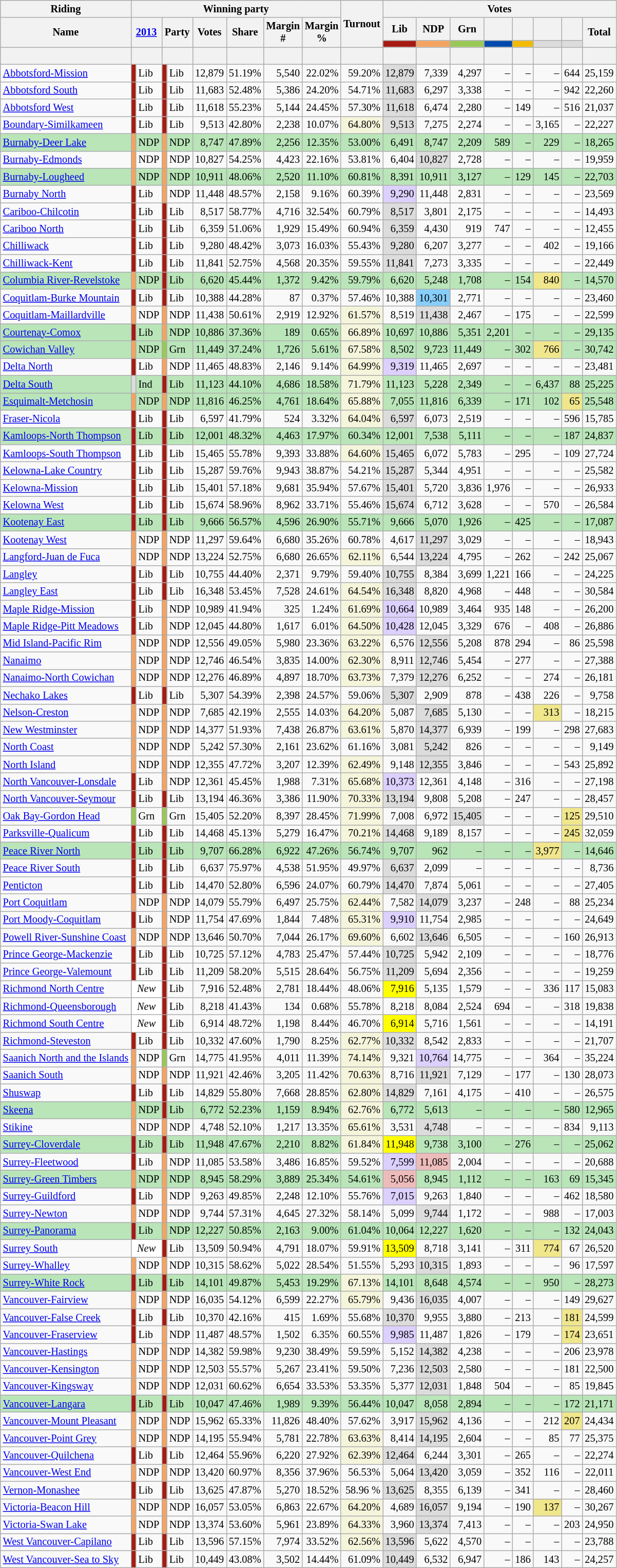<table class="wikitable sortable mw-collapsible" style="text-align:right; font-size:85%">
<tr>
<th scope="col">Riding</th>
<th scope="col" colspan="8">Winning party</th>
<th scope="col" rowspan="3">Turnout<br></th>
<th scope="col" colspan="8">Votes</th>
</tr>
<tr>
<th rowspan="2" scope="col">Name</th>
<th colspan="2" rowspan="2" scope="col"><strong><a href='#'>2013</a></strong></th>
<th colspan="2" rowspan="2" scope="col">Party</th>
<th rowspan="2" scope="col">Votes</th>
<th rowspan="2" scope="col">Share</th>
<th rowspan="2" scope="col">Margin<br>#</th>
<th rowspan="2" scope="col">Margin<br>%</th>
<th scope="col">Lib</th>
<th scope="col">NDP</th>
<th scope="col">Grn</th>
<th scope="col"></th>
<th scope="col"></th>
<th scope="col"></th>
<th scope="col"></th>
<th rowspan="2" scope="col">Total</th>
</tr>
<tr>
<th scope="col" style="background-color:#A51B12;"></th>
<th scope="col" style="background-color:#F4A460;"></th>
<th scope="col" style="background-color:#99C955;"></th>
<th scope="col" style="background-color:#004AAD;"></th>
<th scope="col" style="background-color:#F2BA00;"></th>
<th scope="col" style="background-color:#DCDCDC;"></th>
<th scope="col" style="background-color:#DCDCDC;"></th>
</tr>
<tr>
<th> </th>
<th colspan="2"></th>
<th colspan="2"></th>
<th></th>
<th></th>
<th></th>
<th></th>
<th></th>
<th></th>
<th></th>
<th></th>
<th></th>
<th></th>
<th></th>
<th></th>
<th></th>
</tr>
<tr>
<td style="text-align:left"><a href='#'>Abbotsford-Mission</a></td>
<td style="background-color:#A51B12;"></td>
<td style="text-align:left;">Lib</td>
<td style="background-color:#A51B12;"></td>
<td style="text-align:left;">Lib</td>
<td>12,879</td>
<td>51.19%</td>
<td>5,540</td>
<td>22.02%</td>
<td>59.20%</td>
<td style="background-color:#DCDCDC;">12,879</td>
<td>7,339</td>
<td>4,297</td>
<td>–</td>
<td>–</td>
<td>–</td>
<td>644</td>
<td>25,159</td>
</tr>
<tr>
<td style="text-align:left"><a href='#'>Abbotsford South</a></td>
<td style="background-color:#A51B12;"></td>
<td style="text-align:left;">Lib</td>
<td style="background-color:#A51B12;"></td>
<td style="text-align:left;">Lib</td>
<td>11,683</td>
<td>52.48%</td>
<td>5,386</td>
<td>24.20%</td>
<td>54.71%</td>
<td style="background-color:#DCDCDC;">11,683</td>
<td>6,297</td>
<td>3,338</td>
<td>–</td>
<td>–</td>
<td>–</td>
<td>942</td>
<td>22,260</td>
</tr>
<tr>
<td style="text-align:left"><a href='#'>Abbotsford West</a></td>
<td style="background-color:#A51B12;"></td>
<td style="text-align:left;">Lib</td>
<td style="background-color:#A51B12;"></td>
<td style="text-align:left;">Lib</td>
<td>11,618</td>
<td>55.23%</td>
<td>5,144</td>
<td>24.45%</td>
<td>57.30%</td>
<td style="background-color:#DCDCDC;">11,618</td>
<td>6,474</td>
<td>2,280</td>
<td>–</td>
<td>149</td>
<td>–</td>
<td>516</td>
<td>21,037</td>
</tr>
<tr>
<td style="text-align:left"><a href='#'>Boundary-Similkameen</a></td>
<td style="background-color:#A51B12;"></td>
<td style="text-align:left;">Lib</td>
<td style="background-color:#A51B12;"></td>
<td style="text-align:left;">Lib</td>
<td>9,513</td>
<td>42.80%</td>
<td>2,238</td>
<td>10.07%</td>
<td style="background-color:#F5F5DC;">64.80%</td>
<td style="background-color:#DCDCDC;">9,513</td>
<td>7,275</td>
<td>2,274</td>
<td>–</td>
<td>–</td>
<td>3,165</td>
<td>–</td>
<td>22,227</td>
</tr>
<tr style="background-color:#B9E5B9;">
<td style="text-align:left"><a href='#'>Burnaby-Deer Lake</a></td>
<td style="background-color:#F4A460;"></td>
<td style="text-align:left;">NDP</td>
<td style="background-color:#F4A460;"></td>
<td style="text-align:left;">NDP</td>
<td>8,747</td>
<td>47.89%</td>
<td>2,256</td>
<td>12.35%</td>
<td>53.00%</td>
<td>6,491</td>
<td>8,747</td>
<td>2,209</td>
<td>589</td>
<td>–</td>
<td>229</td>
<td>–</td>
<td>18,265</td>
</tr>
<tr>
<td style="text-align:left"><a href='#'>Burnaby-Edmonds</a></td>
<td style="background-color:#F4A460;"></td>
<td style="text-align:left;">NDP</td>
<td style="background-color:#F4A460;"></td>
<td style="text-align:left;">NDP</td>
<td>10,827</td>
<td>54.25%</td>
<td>4,423</td>
<td>22.16%</td>
<td>53.81%</td>
<td>6,404</td>
<td style="background-color:#DCDCDC;">10,827</td>
<td>2,728</td>
<td>–</td>
<td>–</td>
<td>–</td>
<td>–</td>
<td>19,959</td>
</tr>
<tr style="background-color:#B9E5B9;">
<td style="text-align:left"><a href='#'>Burnaby-Lougheed</a></td>
<td style="background-color:#F4A460;"></td>
<td style="text-align:left;">NDP</td>
<td style="background-color:#F4A460;"></td>
<td style="text-align:left;">NDP</td>
<td>10,911</td>
<td>48.06%</td>
<td>2,520</td>
<td>11.10%</td>
<td>60.81%</td>
<td>8,391</td>
<td>10,911</td>
<td>3,127</td>
<td>–</td>
<td>129</td>
<td>145</td>
<td>–</td>
<td>22,703</td>
</tr>
<tr>
<td style="text-align:left"><a href='#'>Burnaby North</a></td>
<td style="background-color:#A51B12;"></td>
<td style="text-align:left;">Lib</td>
<td style="background-color:#F4A460;"></td>
<td style="text-align:left;">NDP</td>
<td>11,448</td>
<td>48.57%</td>
<td>2,158</td>
<td>9.16%</td>
<td>60.39%</td>
<td style="background-color:#DCD0FF;">9,290</td>
<td>11,448</td>
<td>2,831</td>
<td>–</td>
<td>–</td>
<td>–</td>
<td>–</td>
<td>23,569</td>
</tr>
<tr>
<td style="text-align:left"><a href='#'>Cariboo-Chilcotin</a></td>
<td style="background-color:#A51B12;"></td>
<td style="text-align:left;">Lib</td>
<td style="background-color:#A51B12;"></td>
<td style="text-align:left;">Lib</td>
<td>8,517</td>
<td>58.77%</td>
<td>4,716</td>
<td>32.54%</td>
<td>60.79%</td>
<td style="background-color:#DCDCDC;">8,517</td>
<td>3,801</td>
<td>2,175</td>
<td>–</td>
<td>–</td>
<td>–</td>
<td>–</td>
<td>14,493</td>
</tr>
<tr>
<td style="text-align:left"><a href='#'>Cariboo North</a></td>
<td style="background-color:#A51B12;"></td>
<td style="text-align:left;">Lib</td>
<td style="background-color:#A51B12;"></td>
<td style="text-align:left;">Lib</td>
<td>6,359</td>
<td>51.06%</td>
<td>1,929</td>
<td>15.49%</td>
<td>60.94%</td>
<td style="background-color:#DCDCDC;">6,359</td>
<td>4,430</td>
<td>919</td>
<td>747</td>
<td>–</td>
<td>–</td>
<td>–</td>
<td>12,455</td>
</tr>
<tr>
<td style="text-align:left"><a href='#'>Chilliwack</a></td>
<td style="background-color:#A51B12;"></td>
<td style="text-align:left;">Lib</td>
<td style="background-color:#A51B12;"></td>
<td style="text-align:left;">Lib</td>
<td>9,280</td>
<td>48.42%</td>
<td>3,073</td>
<td>16.03%</td>
<td>55.43%</td>
<td style="background-color:#DCDCDC;">9,280</td>
<td>6,207</td>
<td>3,277</td>
<td>–</td>
<td>–</td>
<td>402</td>
<td>–</td>
<td>19,166</td>
</tr>
<tr>
<td style="text-align:left"><a href='#'>Chilliwack-Kent</a></td>
<td style="background-color:#A51B12;"></td>
<td style="text-align:left;">Lib</td>
<td style="background-color:#A51B12;"></td>
<td style="text-align:left;">Lib</td>
<td>11,841</td>
<td>52.75%</td>
<td>4,568</td>
<td>20.35%</td>
<td>59.55%</td>
<td style="background-color:#DCDCDC;">11,841</td>
<td>7,273</td>
<td>3,335</td>
<td>–</td>
<td>–</td>
<td>–</td>
<td>–</td>
<td>22,449</td>
</tr>
<tr style="background-color:#B9E5B9;">
<td style="text-align:left"><a href='#'>Columbia River-Revelstoke</a></td>
<td style="background-color:#F4A460;"></td>
<td style="text-align:left;">NDP</td>
<td style="background-color:#A51B12;"></td>
<td style="text-align:left;">Lib</td>
<td>6,620</td>
<td>45.44%</td>
<td>1,372</td>
<td>9.42%</td>
<td>59.79%</td>
<td>6,620</td>
<td>5,248</td>
<td>1,708</td>
<td>–</td>
<td>154</td>
<td style="background-color:#F0E68C;">840</td>
<td>–</td>
<td>14,570</td>
</tr>
<tr>
<td style="text-align:left"><a href='#'>Coquitlam-Burke Mountain</a></td>
<td style="background-color:#A51B12;"></td>
<td style="text-align:left;">Lib</td>
<td style="background-color:#A51B12;"></td>
<td style="text-align:left;">Lib</td>
<td>10,388</td>
<td>44.28%</td>
<td>87</td>
<td>0.37%</td>
<td>57.46%</td>
<td>10,388</td>
<td style="background-color:#87CEFA;">10,301</td>
<td>2,771</td>
<td>–</td>
<td>–</td>
<td>–</td>
<td>–</td>
<td>23,460</td>
</tr>
<tr>
<td style="text-align:left"><a href='#'>Coquitlam-Maillardville</a></td>
<td style="background-color:#F4A460;"></td>
<td style="text-align:left;">NDP</td>
<td style="background-color:#F4A460;"></td>
<td style="text-align:left;">NDP</td>
<td>11,438</td>
<td>50.61%</td>
<td>2,919</td>
<td>12.92%</td>
<td style="background-color:#F5F5DC;">61.57%</td>
<td>8,519</td>
<td style="background-color:#DCDCDC;">11,438</td>
<td>2,467</td>
<td>–</td>
<td>175</td>
<td>–</td>
<td>–</td>
<td>22,599</td>
</tr>
<tr style="background-color:#B9E5B9;">
<td style="text-align:left"><a href='#'>Courtenay-Comox</a></td>
<td style="background-color:#A51B12;"></td>
<td style="text-align:left;">Lib</td>
<td style="background-color:#F4A460;"></td>
<td style="text-align:left;">NDP</td>
<td>10,886</td>
<td>37.36%</td>
<td>189</td>
<td>0.65%</td>
<td style="background-color:#F5F5DC;">66.89%</td>
<td>10,697</td>
<td>10,886</td>
<td>5,351</td>
<td>2,201</td>
<td>–</td>
<td>–</td>
<td>–</td>
<td>29,135</td>
</tr>
<tr style="background-color:#B9E5B9;">
<td style="text-align:left"><a href='#'>Cowichan Valley</a></td>
<td style="background-color:#F4A460;"></td>
<td style="text-align:left;">NDP</td>
<td style="background-color:#99C955;"></td>
<td style="text-align:left;">Grn</td>
<td>11,449</td>
<td>37.24%</td>
<td>1,726</td>
<td>5.61%</td>
<td style="background-color:#F5F5DC;">67.58%</td>
<td>8,502</td>
<td>9,723</td>
<td>11,449</td>
<td>–</td>
<td>302</td>
<td style="background-color:#F0E68C;">766</td>
<td>–</td>
<td>30,742</td>
</tr>
<tr>
<td style="text-align:left"><a href='#'>Delta North</a></td>
<td style="background-color:#A51B12;"></td>
<td style="text-align:left;">Lib</td>
<td style="background-color:#F4A460;"></td>
<td style="text-align:left;">NDP</td>
<td>11,465</td>
<td>48.83%</td>
<td>2,146</td>
<td>9.14%</td>
<td style="background-color:#F5F5DC;">64.99%</td>
<td style="background-color:#DCD0FF;">9,319</td>
<td>11,465</td>
<td>2,697</td>
<td>–</td>
<td>–</td>
<td>–</td>
<td>–</td>
<td>23,481</td>
</tr>
<tr style="background-color:#B9E5B9;">
<td style="text-align:left"><a href='#'>Delta South</a></td>
<td style="background-color:#DCDCDC;"></td>
<td style="text-align:left;">Ind</td>
<td style="background-color:#A51B12;"></td>
<td style="text-align:left;">Lib</td>
<td>11,123</td>
<td>44.10%</td>
<td>4,686</td>
<td>18.58%</td>
<td style="background-color:#F5F5DC;">71.79%</td>
<td>11,123</td>
<td>5,228</td>
<td>2,349</td>
<td>–</td>
<td>–</td>
<td>6,437</td>
<td>88</td>
<td>25,225</td>
</tr>
<tr style="background-color:#B9E5B9;">
<td style="text-align:left"><a href='#'>Esquimalt-Metchosin</a></td>
<td style="background-color:#F4A460;"></td>
<td style="text-align:left;">NDP</td>
<td style="background-color:#F4A460;"></td>
<td style="text-align:left;">NDP</td>
<td>11,816</td>
<td>46.25%</td>
<td>4,761</td>
<td>18.64%</td>
<td style="background-color:#F5F5DC;">65.88%</td>
<td>7,055</td>
<td>11,816</td>
<td>6,339</td>
<td>–</td>
<td>171</td>
<td>102</td>
<td style="background-color:#F0E68C;">65</td>
<td>25,548</td>
</tr>
<tr>
<td style="text-align:left"><a href='#'>Fraser-Nicola</a></td>
<td style="background-color:#A51B12;"></td>
<td style="text-align:left;">Lib</td>
<td style="background-color:#A51B12;"></td>
<td style="text-align:left;">Lib</td>
<td>6,597</td>
<td>41.79%</td>
<td>524</td>
<td>3.32%</td>
<td style="background-color:#F5F5DC;">64.04%</td>
<td style="background-color:#DCDCDC;">6,597</td>
<td>6,073</td>
<td>2,519</td>
<td>–</td>
<td>–</td>
<td>–</td>
<td>596</td>
<td>15,785</td>
</tr>
<tr style="background-color:#B9E5B9;">
<td style="text-align:left"><a href='#'>Kamloops-North Thompson</a></td>
<td style="background-color:#A51B12;"></td>
<td style="text-align:left;">Lib</td>
<td style="background-color:#A51B12;"></td>
<td style="text-align:left;">Lib</td>
<td>12,001</td>
<td>48.32%</td>
<td>4,463</td>
<td>17.97%</td>
<td>60.34%</td>
<td>12,001</td>
<td>7,538</td>
<td>5,111</td>
<td>–</td>
<td>–</td>
<td>–</td>
<td>187</td>
<td>24,837</td>
</tr>
<tr>
<td style="text-align:left"><a href='#'>Kamloops-South Thompson</a></td>
<td style="background-color:#A51B12;"></td>
<td style="text-align:left;">Lib</td>
<td style="background-color:#A51B12;"></td>
<td style="text-align:left;">Lib</td>
<td>15,465</td>
<td>55.78%</td>
<td>9,393</td>
<td>33.88%</td>
<td style="background-color:#F5F5DC;">64.60%</td>
<td style="background-color:#DCDCDC;">15,465</td>
<td>6,072</td>
<td>5,783</td>
<td>–</td>
<td>295</td>
<td>–</td>
<td>109</td>
<td>27,724</td>
</tr>
<tr>
<td style="text-align:left"><a href='#'>Kelowna-Lake Country</a></td>
<td style="background-color:#A51B12;"></td>
<td style="text-align:left;">Lib</td>
<td style="background-color:#A51B12;"></td>
<td style="text-align:left;">Lib</td>
<td>15,287</td>
<td>59.76%</td>
<td>9,943</td>
<td>38.87%</td>
<td>54.21%</td>
<td style="background-color:#DCDCDC;">15,287</td>
<td>5,344</td>
<td>4,951</td>
<td>–</td>
<td>–</td>
<td>–</td>
<td>–</td>
<td>25,582</td>
</tr>
<tr>
<td style="text-align:left"><a href='#'>Kelowna-Mission</a></td>
<td style="background-color:#A51B12;"></td>
<td style="text-align:left;">Lib</td>
<td style="background-color:#A51B12;"></td>
<td style="text-align:left;">Lib</td>
<td>15,401</td>
<td>57.18%</td>
<td>9,681</td>
<td>35.94%</td>
<td>57.67%</td>
<td style="background-color:#DCDCDC;">15,401</td>
<td>5,720</td>
<td>3,836</td>
<td>1,976</td>
<td>–</td>
<td>–</td>
<td>–</td>
<td>26,933</td>
</tr>
<tr>
<td style="text-align:left"><a href='#'>Kelowna West</a></td>
<td style="background-color:#A51B12;"></td>
<td style="text-align:left;">Lib</td>
<td style="background-color:#A51B12;"></td>
<td style="text-align:left;">Lib</td>
<td>15,674</td>
<td>58.96%</td>
<td>8,962</td>
<td>33.71%</td>
<td>55.46%</td>
<td style="background-color:#DCDCDC;">15,674</td>
<td>6,712</td>
<td>3,628</td>
<td>–</td>
<td>–</td>
<td>570</td>
<td>–</td>
<td>26,584</td>
</tr>
<tr style="background-color:#B9E5B9;">
<td style="text-align:left"><a href='#'>Kootenay East</a></td>
<td style="background-color:#A51B12;"></td>
<td style="text-align:left;">Lib</td>
<td style="background-color:#A51B12;"></td>
<td style="text-align:left;">Lib</td>
<td>9,666</td>
<td>56.57%</td>
<td>4,596</td>
<td>26.90%</td>
<td>55.71%</td>
<td>9,666</td>
<td>5,070</td>
<td>1,926</td>
<td>–</td>
<td>425</td>
<td>–</td>
<td>–</td>
<td>17,087</td>
</tr>
<tr>
<td style="text-align:left"><a href='#'>Kootenay West</a></td>
<td style="background-color:#F4A460;"></td>
<td style="text-align:left;">NDP</td>
<td style="background-color:#F4A460;"></td>
<td style="text-align:left;">NDP</td>
<td>11,297</td>
<td>59.64%</td>
<td>6,680</td>
<td>35.26%</td>
<td>60.78%</td>
<td>4,617</td>
<td style="background-color:#DCDCDC;">11,297</td>
<td>3,029</td>
<td>–</td>
<td>–</td>
<td>–</td>
<td>–</td>
<td>18,943</td>
</tr>
<tr>
<td style="text-align:left"><a href='#'>Langford-Juan de Fuca</a></td>
<td style="background-color:#F4A460;"></td>
<td style="text-align:left;">NDP</td>
<td style="background-color:#F4A460;"></td>
<td style="text-align:left;">NDP</td>
<td>13,224</td>
<td>52.75%</td>
<td>6,680</td>
<td>26.65%</td>
<td style="background-color:#F5F5DC;">62.11%</td>
<td>6,544</td>
<td style="background-color:#DCDCDC;">13,224</td>
<td>4,795</td>
<td>–</td>
<td>262</td>
<td>–</td>
<td>242</td>
<td>25,067</td>
</tr>
<tr>
<td style="text-align:left"><a href='#'>Langley</a></td>
<td style="background-color:#A51B12;"></td>
<td style="text-align:left;">Lib</td>
<td style="background-color:#A51B12;"></td>
<td style="text-align:left;">Lib</td>
<td>10,755</td>
<td>44.40%</td>
<td>2,371</td>
<td>9.79%</td>
<td>59.40%</td>
<td style="background-color:#DCDCDC;">10,755</td>
<td>8,384</td>
<td>3,699</td>
<td>1,221</td>
<td>166</td>
<td>–</td>
<td>–</td>
<td>24,225</td>
</tr>
<tr>
<td style="text-align:left"><a href='#'>Langley East</a></td>
<td style="background-color:#A51B12;"></td>
<td style="text-align:left;">Lib</td>
<td style="background-color:#A51B12;"></td>
<td style="text-align:left;">Lib</td>
<td>16,348</td>
<td>53.45%</td>
<td>7,528</td>
<td>24.61%</td>
<td style="background-color:#F5F5DC;">64.54%</td>
<td style="background-color:#DCDCDC;">16,348</td>
<td>8,820</td>
<td>4,968</td>
<td>–</td>
<td>448</td>
<td>–</td>
<td>–</td>
<td>30,584</td>
</tr>
<tr>
<td style="text-align:left"><a href='#'>Maple Ridge-Mission</a></td>
<td style="background-color:#A51B12;"></td>
<td style="text-align:left;">Lib</td>
<td style="background-color:#F4A460;"></td>
<td style="text-align:left;">NDP</td>
<td>10,989</td>
<td>41.94%</td>
<td>325</td>
<td>1.24%</td>
<td style="background-color:#F5F5DC;">61.69%</td>
<td style="background-color:#DCD0FF;">10,664</td>
<td>10,989</td>
<td>3,464</td>
<td>935</td>
<td>148</td>
<td>–</td>
<td>–</td>
<td>26,200</td>
</tr>
<tr>
<td style="text-align:left"><a href='#'>Maple Ridge-Pitt Meadows</a></td>
<td style="background-color:#A51B12;"></td>
<td style="text-align:left;">Lib</td>
<td style="background-color:#F4A460;"></td>
<td style="text-align:left;">NDP</td>
<td>12,045</td>
<td>44.80%</td>
<td>1,617</td>
<td>6.01%</td>
<td style="background-color:#F5F5DC;">64.50%</td>
<td style="background-color:#DCD0FF;">10,428</td>
<td>12,045</td>
<td>3,329</td>
<td>676</td>
<td>–</td>
<td>408</td>
<td>–</td>
<td>26,886</td>
</tr>
<tr>
<td style="text-align:left"><a href='#'>Mid Island-Pacific Rim</a></td>
<td style="background-color:#F4A460;"></td>
<td style="text-align:left;">NDP</td>
<td style="background-color:#F4A460;"></td>
<td style="text-align:left;">NDP</td>
<td>12,556</td>
<td>49.05%</td>
<td>5,980</td>
<td>23.36%</td>
<td style="background-color:#F5F5DC;">63.22%</td>
<td>6,576</td>
<td style="background-color:#DCDCDC;">12,556</td>
<td>5,208</td>
<td>878</td>
<td>294</td>
<td>–</td>
<td>86</td>
<td>25,598</td>
</tr>
<tr>
<td style="text-align:left"><a href='#'>Nanaimo</a></td>
<td style="background-color:#F4A460;"></td>
<td style="text-align:left;">NDP</td>
<td style="background-color:#F4A460;"></td>
<td style="text-align:left;">NDP</td>
<td>12,746</td>
<td>46.54%</td>
<td>3,835</td>
<td>14.00%</td>
<td style="background-color:#F5F5DC;">62.30%</td>
<td>8,911</td>
<td style="background-color:#DCDCDC;">12,746</td>
<td>5,454</td>
<td>–</td>
<td>277</td>
<td>–</td>
<td>–</td>
<td>27,388</td>
</tr>
<tr>
<td style="text-align:left"><a href='#'>Nanaimo-North Cowichan</a></td>
<td style="background-color:#F4A460;"></td>
<td style="text-align:left;">NDP</td>
<td style="background-color:#F4A460;"></td>
<td style="text-align:left;">NDP</td>
<td>12,276</td>
<td>46.89%</td>
<td>4,897</td>
<td>18.70%</td>
<td style="background-color:#F5F5DC;">63.73%</td>
<td>7,379</td>
<td style="background-color:#DCDCDC;">12,276</td>
<td>6,252</td>
<td>–</td>
<td>–</td>
<td>274</td>
<td>–</td>
<td>26,181</td>
</tr>
<tr>
<td style="text-align:left"><a href='#'>Nechako Lakes</a></td>
<td style="background-color:#A51B12;"></td>
<td style="text-align:left;">Lib</td>
<td style="background-color:#A51B12;"></td>
<td style="text-align:left;">Lib</td>
<td>5,307</td>
<td>54.39%</td>
<td>2,398</td>
<td>24.57%</td>
<td>59.06%</td>
<td style="background-color:#DCDCDC;">5,307</td>
<td>2,909</td>
<td>878</td>
<td>–</td>
<td>438</td>
<td>226</td>
<td>–</td>
<td>9,758</td>
</tr>
<tr>
<td style="text-align:left"><a href='#'>Nelson-Creston</a></td>
<td style="background-color:#F4A460;"></td>
<td style="text-align:left;">NDP</td>
<td style="background-color:#F4A460;"></td>
<td style="text-align:left;">NDP</td>
<td>7,685</td>
<td>42.19%</td>
<td>2,555</td>
<td>14.03%</td>
<td style="background-color:#F5F5DC;">64.20%</td>
<td>5,087</td>
<td style="background-color:#DCDCDC;">7,685</td>
<td>5,130</td>
<td>–</td>
<td>–</td>
<td style="background-color:#F0E68C;">313</td>
<td>–</td>
<td>18,215</td>
</tr>
<tr>
<td style="text-align:left"><a href='#'>New Westminster</a></td>
<td style="background-color:#F4A460;"></td>
<td style="text-align:left;">NDP</td>
<td style="background-color:#F4A460;"></td>
<td style="text-align:left;">NDP</td>
<td>14,377</td>
<td>51.93%</td>
<td>7,438</td>
<td>26.87%</td>
<td style="background-color:#F5F5DC;">63.61%</td>
<td>5,870</td>
<td style="background-color:#DCDCDC;">14,377</td>
<td>6,939</td>
<td>–</td>
<td>199</td>
<td>–</td>
<td>298</td>
<td>27,683</td>
</tr>
<tr>
<td style="text-align:left"><a href='#'>North Coast</a></td>
<td style="background-color:#F4A460;"></td>
<td style="text-align:left;">NDP</td>
<td style="background-color:#F4A460;"></td>
<td style="text-align:left;">NDP</td>
<td>5,242</td>
<td>57.30%</td>
<td>2,161</td>
<td>23.62%</td>
<td>61.16%</td>
<td>3,081</td>
<td style="background-color:#DCDCDC;">5,242</td>
<td>826</td>
<td>–</td>
<td>–</td>
<td>–</td>
<td>–</td>
<td>9,149</td>
</tr>
<tr>
<td style="text-align:left"><a href='#'>North Island</a></td>
<td style="background-color:#F4A460;"></td>
<td style="text-align:left;">NDP</td>
<td style="background-color:#F4A460;"></td>
<td style="text-align:left;">NDP</td>
<td>12,355</td>
<td>47.72%</td>
<td>3,207</td>
<td>12.39%</td>
<td style="background-color:#F5F5DC;">62.49%</td>
<td>9,148</td>
<td style="background-color:#DCDCDC;">12,355</td>
<td>3,846</td>
<td>–</td>
<td>–</td>
<td>–</td>
<td>543</td>
<td>25,892</td>
</tr>
<tr>
<td style="text-align:left"><a href='#'>North Vancouver-Lonsdale</a></td>
<td style="background-color:#A51B12;"></td>
<td style="text-align:left;">Lib</td>
<td style="background-color:#F4A460;"></td>
<td style="text-align:left;">NDP</td>
<td>12,361</td>
<td>45.45%</td>
<td>1,988</td>
<td>7.31%</td>
<td style="background-color:#F5F5DC;">65.68%</td>
<td style="background-color:#DCD0FF;">10,373</td>
<td>12,361</td>
<td>4,148</td>
<td>–</td>
<td>316</td>
<td>–</td>
<td>–</td>
<td>27,198</td>
</tr>
<tr>
<td style="text-align:left"><a href='#'>North Vancouver-Seymour</a></td>
<td style="background-color:#A51B12;"></td>
<td style="text-align:left;">Lib</td>
<td style="background-color:#A51B12;"></td>
<td style="text-align:left;">Lib</td>
<td>13,194</td>
<td>46.36%</td>
<td>3,386</td>
<td>11.90%</td>
<td style="background-color:#F5F5DC;">70.33%</td>
<td style="background-color:#DCDCDC;">13,194</td>
<td>9,808</td>
<td>5,208</td>
<td>–</td>
<td>247</td>
<td>–</td>
<td>–</td>
<td>28,457</td>
</tr>
<tr>
<td style="text-align:left"><a href='#'>Oak Bay-Gordon Head</a></td>
<td style="background-color:#99C955;"></td>
<td style="text-align:left;">Grn</td>
<td style="background-color:#99C955;"></td>
<td style="text-align:left;">Grn</td>
<td>15,405</td>
<td>52.20%</td>
<td>8,397</td>
<td>28.45%</td>
<td style="background-color:#F5F5DC;">71.99%</td>
<td>7,008</td>
<td>6,972</td>
<td style="background-color:#DCDCDC;">15,405</td>
<td>–</td>
<td>–</td>
<td>–</td>
<td style="background-color:#F0E68C;">125</td>
<td>29,510</td>
</tr>
<tr>
<td style="text-align:left"><a href='#'>Parksville-Qualicum</a></td>
<td style="background-color:#A51B12;"></td>
<td style="text-align:left;">Lib</td>
<td style="background-color:#A51B12;"></td>
<td style="text-align:left;">Lib</td>
<td>14,468</td>
<td>45.13%</td>
<td>5,279</td>
<td>16.47%</td>
<td style="background-color:#F5F5DC;">70.21%</td>
<td style="background-color:#DCDCDC;">14,468</td>
<td>9,189</td>
<td>8,157</td>
<td>–</td>
<td>–</td>
<td>–</td>
<td style="background-color:#F0E68C;">245</td>
<td>32,059</td>
</tr>
<tr style="background-color:#B9E5B9;">
<td style="text-align:left"><a href='#'>Peace River North</a></td>
<td style="background-color:#A51B12;"></td>
<td style="text-align:left;">Lib</td>
<td style="background-color:#A51B12;"></td>
<td style="text-align:left;">Lib</td>
<td>9,707</td>
<td>66.28%</td>
<td>6,922</td>
<td>47.26%</td>
<td>56.74%</td>
<td>9,707</td>
<td>962</td>
<td>–</td>
<td>–</td>
<td>–</td>
<td style="background-color:#F0E68C;">3,977</td>
<td>–</td>
<td>14,646</td>
</tr>
<tr>
<td style="text-align:left"><a href='#'>Peace River South</a></td>
<td style="background-color:#A51B12;"></td>
<td style="text-align:left;">Lib</td>
<td style="background-color:#A51B12;"></td>
<td style="text-align:left;">Lib</td>
<td>6,637</td>
<td>75.97%</td>
<td>4,538</td>
<td>51.95%</td>
<td>49.97%</td>
<td style="background-color:#DCDCDC;">6,637</td>
<td>2,099</td>
<td>–</td>
<td>–</td>
<td>–</td>
<td>–</td>
<td>–</td>
<td>8,736</td>
</tr>
<tr>
<td style="text-align:left"><a href='#'>Penticton</a></td>
<td style="background-color:#A51B12;"></td>
<td style="text-align:left;">Lib</td>
<td style="background-color:#A51B12;"></td>
<td style="text-align:left;">Lib</td>
<td>14,470</td>
<td>52.80%</td>
<td>6,596</td>
<td>24.07%</td>
<td>60.79%</td>
<td style="background-color:#DCDCDC;">14,470</td>
<td>7,874</td>
<td>5,061</td>
<td>–</td>
<td>–</td>
<td>–</td>
<td>–</td>
<td>27,405</td>
</tr>
<tr>
<td style="text-align:left"><a href='#'>Port Coquitlam</a></td>
<td style="background-color:#F4A460;"></td>
<td style="text-align:left;">NDP</td>
<td style="background-color:#F4A460;"></td>
<td style="text-align:left;">NDP</td>
<td>14,079</td>
<td>55.79%</td>
<td>6,497</td>
<td>25.75%</td>
<td style="background-color:#F5F5DC;">62.44%</td>
<td>7,582</td>
<td style="background-color:#DCDCDC;">14,079</td>
<td>3,237</td>
<td>–</td>
<td>248</td>
<td>–</td>
<td>88</td>
<td>25,234</td>
</tr>
<tr>
<td style="text-align:left"><a href='#'>Port Moody-Coquitlam</a></td>
<td style="background-color:#A51B12;"></td>
<td style="text-align:left;">Lib</td>
<td style="background-color:#F4A460;"></td>
<td style="text-align:left;">NDP</td>
<td>11,754</td>
<td>47.69%</td>
<td>1,844</td>
<td>7.48%</td>
<td style="background-color:#F5F5DC;">65.31%</td>
<td style="background-color:#DCD0FF;">9,910</td>
<td>11,754</td>
<td>2,985</td>
<td>–</td>
<td>–</td>
<td>–</td>
<td>–</td>
<td>24,649</td>
</tr>
<tr>
<td style="text-align:left"><a href='#'>Powell River-Sunshine Coast</a></td>
<td style="background-color:#F4A460;"></td>
<td style="text-align:left;">NDP</td>
<td style="background-color:#F4A460;"></td>
<td style="text-align:left;">NDP</td>
<td>13,646</td>
<td>50.70%</td>
<td>7,044</td>
<td>26.17%</td>
<td style="background-color:#F5F5DC;">69.60%</td>
<td>6,602</td>
<td style="background-color:#DCDCDC;">13,646</td>
<td>6,505</td>
<td>–</td>
<td>–</td>
<td>–</td>
<td>160</td>
<td>26,913</td>
</tr>
<tr>
<td style="text-align:left"><a href='#'>Prince George-Mackenzie</a></td>
<td style="background-color:#A51B12;"></td>
<td style="text-align:left;">Lib</td>
<td style="background-color:#A51B12;"></td>
<td style="text-align:left;">Lib</td>
<td>10,725</td>
<td>57.12%</td>
<td>4,783</td>
<td>25.47%</td>
<td>57.44%</td>
<td style="background-color:#DCDCDC;">10,725</td>
<td>5,942</td>
<td>2,109</td>
<td>–</td>
<td>–</td>
<td>–</td>
<td>–</td>
<td>18,776</td>
</tr>
<tr>
<td style="text-align:left"><a href='#'>Prince George-Valemount</a></td>
<td style="background-color:#A51B12;"></td>
<td style="text-align:left;">Lib</td>
<td style="background-color:#A51B12;"></td>
<td style="text-align:left;">Lib</td>
<td>11,209</td>
<td>58.20%</td>
<td>5,515</td>
<td>28.64%</td>
<td>56.75%</td>
<td style="background-color:#DCDCDC;">11,209</td>
<td>5,694</td>
<td>2,356</td>
<td>–</td>
<td>–</td>
<td>–</td>
<td>–</td>
<td>19,259</td>
</tr>
<tr>
<td style="text-align:left"><a href='#'>Richmond North Centre</a></td>
<td colspan="2" style="background-color:#FFFFFF; text-align:center;"><em>New</em></td>
<td style="background-color:#A51B12;"></td>
<td style="text-align:left;">Lib</td>
<td>7,916</td>
<td>52.48%</td>
<td>2,781</td>
<td>18.44%</td>
<td>48.06%</td>
<td style="background-color:#FFFF00;">7,916</td>
<td>5,135</td>
<td>1,579</td>
<td>–</td>
<td>–</td>
<td>336</td>
<td>117</td>
<td>15,083</td>
</tr>
<tr>
<td style="text-align:left"><a href='#'>Richmond-Queensborough</a></td>
<td colspan="2" style="background-color:#FFFFFF; text-align:center;"><em>New</em></td>
<td style="background-color:#A51B12;"></td>
<td style="text-align:left;">Lib</td>
<td>8,218</td>
<td>41.43%</td>
<td>134</td>
<td>0.68%</td>
<td>55.78%</td>
<td>8,218</td>
<td>8,084</td>
<td>2,524</td>
<td>694</td>
<td>–</td>
<td>–</td>
<td>318</td>
<td>19,838</td>
</tr>
<tr>
<td style="text-align:left"><a href='#'>Richmond South Centre</a></td>
<td colspan="2" style="background-color:#FFFFFF; text-align:center;"><em>New</em></td>
<td style="background-color:#A51B12;"></td>
<td style="text-align:left;">Lib</td>
<td>6,914</td>
<td>48.72%</td>
<td>1,198</td>
<td>8.44%</td>
<td>46.70%</td>
<td style="background-color:#FFFF00;">6,914</td>
<td>5,716</td>
<td>1,561</td>
<td>–</td>
<td>–</td>
<td>–</td>
<td>–</td>
<td>14,191</td>
</tr>
<tr>
<td style="text-align:left"><a href='#'>Richmond-Steveston</a></td>
<td style="background-color:#A51B12;"></td>
<td style="text-align:left;">Lib</td>
<td style="background-color:#A51B12;"></td>
<td style="text-align:left;">Lib</td>
<td>10,332</td>
<td>47.60%</td>
<td>1,790</td>
<td>8.25%</td>
<td style="background-color:#F5F5DC;">62.77%</td>
<td style="background-color:#DCDCDC;">10,332</td>
<td>8,542</td>
<td>2,833</td>
<td>–</td>
<td>–</td>
<td>–</td>
<td>–</td>
<td>21,707</td>
</tr>
<tr>
<td style="text-align:left"><a href='#'>Saanich North and the Islands</a></td>
<td style="background-color:#F4A460;"></td>
<td style="text-align:left;">NDP</td>
<td style="background-color:#99C955;"></td>
<td style="text-align:left;">Grn</td>
<td>14,775</td>
<td>41.95%</td>
<td>4,011</td>
<td>11.39%</td>
<td style="background-color:#F5F5DC;">74.14%</td>
<td>9,321</td>
<td style="background-color:#DCD0FF;">10,764</td>
<td>14,775</td>
<td>–</td>
<td>–</td>
<td>364</td>
<td>–</td>
<td>35,224</td>
</tr>
<tr>
<td style="text-align:left"><a href='#'>Saanich South</a></td>
<td style="background-color:#F4A460;"></td>
<td style="text-align:left;">NDP</td>
<td style="background-color:#F4A460;"></td>
<td style="text-align:left;">NDP</td>
<td>11,921</td>
<td>42.46%</td>
<td>3,205</td>
<td>11.42%</td>
<td style="background-color:#F5F5DC;">70.63%</td>
<td>8,716</td>
<td style="background-color:#DCDCDC;">11,921</td>
<td>7,129</td>
<td>–</td>
<td>177</td>
<td>–</td>
<td>130</td>
<td>28,073</td>
</tr>
<tr>
<td style="text-align:left"><a href='#'>Shuswap</a></td>
<td style="background-color:#A51B12;"></td>
<td style="text-align:left;">Lib</td>
<td style="background-color:#A51B12;"></td>
<td style="text-align:left;">Lib</td>
<td>14,829</td>
<td>55.80%</td>
<td>7,668</td>
<td>28.85%</td>
<td style="background-color:#F5F5DC;">62.80%</td>
<td style="background-color:#DCDCDC;">14,829</td>
<td>7,161</td>
<td>4,175</td>
<td>–</td>
<td>410</td>
<td>–</td>
<td>–</td>
<td>26,575</td>
</tr>
<tr style="background-color:#B9E5B9;">
<td style="text-align:left"><a href='#'>Skeena</a></td>
<td style="background-color:#F4A460;"></td>
<td style="text-align:left;">NDP</td>
<td style="background-color:#A51B12;"></td>
<td style="text-align:left;">Lib</td>
<td>6,772</td>
<td>52.23%</td>
<td>1,159</td>
<td>8.94%</td>
<td style="background-color:#F5F5DC;">62.76%</td>
<td>6,772</td>
<td>5,613</td>
<td>–</td>
<td>–</td>
<td>–</td>
<td>–</td>
<td>580</td>
<td>12,965</td>
</tr>
<tr>
<td style="text-align:left"><a href='#'>Stikine</a></td>
<td style="background-color:#F4A460;"></td>
<td style="text-align:left;">NDP</td>
<td style="background-color:#F4A460;"></td>
<td style="text-align:left;">NDP</td>
<td>4,748</td>
<td>52.10%</td>
<td>1,217</td>
<td>13.35%</td>
<td style="background-color:#F5F5DC;">65.61%</td>
<td>3,531</td>
<td style="background-color:#DCDCDC;">4,748</td>
<td>–</td>
<td>–</td>
<td>–</td>
<td>–</td>
<td>834</td>
<td>9,113</td>
</tr>
<tr style="background-color:#B9E5B9;">
<td style="text-align:left"><a href='#'>Surrey-Cloverdale</a></td>
<td style="background-color:#A51B12;"></td>
<td style="text-align:left;">Lib</td>
<td style="background-color:#A51B12;"></td>
<td style="text-align:left;">Lib</td>
<td>11,948</td>
<td>47.67%</td>
<td>2,210</td>
<td>8.82%</td>
<td style="background-color:#F5F5DC;">61.84%</td>
<td style="background-color:#FFFF00;">11,948</td>
<td>9,738</td>
<td>3,100</td>
<td>–</td>
<td>276</td>
<td>–</td>
<td>–</td>
<td>25,062</td>
</tr>
<tr>
<td style="text-align:left"><a href='#'>Surrey-Fleetwood</a></td>
<td style="background-color:#A51B12;"></td>
<td style="text-align:left;">Lib</td>
<td style="background-color:#F4A460;"></td>
<td style="text-align:left;">NDP</td>
<td>11,085</td>
<td>53.58%</td>
<td>3,486</td>
<td>16.85%</td>
<td>59.52%</td>
<td style="background-color:#DCD0FF;">7,599</td>
<td style="background-color:#EEBBBB;">11,085</td>
<td>2,004</td>
<td>–</td>
<td>–</td>
<td>–</td>
<td>–</td>
<td>20,688</td>
</tr>
<tr style="background-color:#B9E5B9;">
<td style="text-align:left"><a href='#'>Surrey-Green Timbers</a></td>
<td style="background-color:#F4A460;"></td>
<td style="text-align:left;">NDP</td>
<td style="background-color:#F4A460;"></td>
<td style="text-align:left;">NDP</td>
<td>8,945</td>
<td>58.29%</td>
<td>3,889</td>
<td>25.34%</td>
<td>54.61%</td>
<td style="background-color:#EEBBBB;">5,056</td>
<td>8,945</td>
<td>1,112</td>
<td>–</td>
<td>–</td>
<td>163</td>
<td>69</td>
<td>15,345</td>
</tr>
<tr>
<td style="text-align:left"><a href='#'>Surrey-Guildford</a></td>
<td style="background-color:#A51B12;"></td>
<td style="text-align:left;">Lib</td>
<td style="background-color:#F4A460;"></td>
<td style="text-align:left;">NDP</td>
<td>9,263</td>
<td>49.85%</td>
<td>2,248</td>
<td>12.10%</td>
<td>55.76%</td>
<td style="background-color:#DCD0FF;">7,015</td>
<td>9,263</td>
<td>1,840</td>
<td>–</td>
<td>–</td>
<td>–</td>
<td>462</td>
<td>18,580</td>
</tr>
<tr>
<td style="text-align:left"><a href='#'>Surrey-Newton</a></td>
<td style="background-color:#F4A460;"></td>
<td style="text-align:left;">NDP</td>
<td style="background-color:#F4A460;"></td>
<td style="text-align:left;">NDP</td>
<td>9,744</td>
<td>57.31%</td>
<td>4,645</td>
<td>27.32%</td>
<td>58.14%</td>
<td>5,099</td>
<td style="background-color:#DCDCDC;">9,744</td>
<td>1,172</td>
<td>–</td>
<td>–</td>
<td>988</td>
<td>–</td>
<td>17,003</td>
</tr>
<tr style="background-color:#B9E5B9;">
<td style="text-align:left"><a href='#'>Surrey-Panorama</a></td>
<td style="background-color:#A51B12;"></td>
<td style="text-align:left;">Lib</td>
<td style="background-color:#F4A460;"></td>
<td style="text-align:left;">NDP</td>
<td>12,227</td>
<td>50.85%</td>
<td>2,163</td>
<td>9.00%</td>
<td>61.04%</td>
<td>10,064</td>
<td>12,227</td>
<td>1,620</td>
<td>–</td>
<td>–</td>
<td>–</td>
<td>132</td>
<td>24,043</td>
</tr>
<tr>
<td style="text-align:left"><a href='#'>Surrey South</a></td>
<td colspan="2" style="background-color:#FFFFFF; text-align:center;"><em>New</em></td>
<td style="background-color:#A51B12;"></td>
<td style="text-align:left;">Lib</td>
<td>13,509</td>
<td>50.94%</td>
<td>4,791</td>
<td>18.07%</td>
<td>59.91%</td>
<td style="background-color:#FFFF00;">13,509</td>
<td>8,718</td>
<td>3,141</td>
<td>–</td>
<td>311</td>
<td style="background-color:#F0E68C;">774</td>
<td>67</td>
<td>26,520</td>
</tr>
<tr>
<td style="text-align:left"><a href='#'>Surrey-Whalley</a></td>
<td style="background-color:#F4A460;"></td>
<td style="text-align:left;">NDP</td>
<td style="background-color:#F4A460;"></td>
<td style="text-align:left;">NDP</td>
<td>10,315</td>
<td>58.62%</td>
<td>5,022</td>
<td>28.54%</td>
<td>51.55%</td>
<td>5,293</td>
<td style="background-color:#DCDCDC;">10,315</td>
<td>1,893</td>
<td>–</td>
<td>–</td>
<td>–</td>
<td>96</td>
<td>17,597</td>
</tr>
<tr style="background-color:#B9E5B9;">
<td style="text-align:left"><a href='#'>Surrey-White Rock</a></td>
<td style="background-color:#A51B12;"></td>
<td style="text-align:left;">Lib</td>
<td style="background-color:#A51B12;"></td>
<td style="text-align:left;">Lib</td>
<td>14,101</td>
<td>49.87%</td>
<td>5,453</td>
<td>19.29%</td>
<td style="background-color:#F5F5DC;">67.13%</td>
<td>14,101</td>
<td>8,648</td>
<td>4,574</td>
<td>–</td>
<td>–</td>
<td>950</td>
<td>–</td>
<td>28,273</td>
</tr>
<tr>
<td style="text-align:left"><a href='#'>Vancouver-Fairview</a></td>
<td style="background-color:#F4A460;"></td>
<td style="text-align:left;">NDP</td>
<td style="background-color:#F4A460;"></td>
<td style="text-align:left;">NDP</td>
<td>16,035</td>
<td>54.12%</td>
<td>6,599</td>
<td>22.27%</td>
<td style="background-color:#F5F5DC;">65.79%</td>
<td>9,436</td>
<td style="background-color:#DCDCDC;">16,035</td>
<td>4,007</td>
<td>–</td>
<td>–</td>
<td>–</td>
<td>149</td>
<td>29,627</td>
</tr>
<tr>
<td style="text-align:left"><a href='#'>Vancouver-False Creek</a></td>
<td style="background-color:#A51B12;"></td>
<td style="text-align:left;">Lib</td>
<td style="background-color:#A51B12;"></td>
<td style="text-align:left;">Lib</td>
<td>10,370</td>
<td>42.16%</td>
<td>415</td>
<td>1.69%</td>
<td>55.68%</td>
<td style="background-color:#DCDCDC;">10,370</td>
<td>9,955</td>
<td>3,880</td>
<td>–</td>
<td>213</td>
<td>–</td>
<td style="background-color:#F0E68C;">181</td>
<td>24,599</td>
</tr>
<tr>
<td style="text-align:left"><a href='#'>Vancouver-Fraserview</a></td>
<td style="background-color:#A51B12;"></td>
<td style="text-align:left;">Lib</td>
<td style="background-color:#F4A460;"></td>
<td style="text-align:left;">NDP</td>
<td>11,487</td>
<td>48.57%</td>
<td>1,502</td>
<td>6.35%</td>
<td>60.55%</td>
<td style="background-color:#DCD0FF;">9,985</td>
<td>11,487</td>
<td>1,826</td>
<td>–</td>
<td>179</td>
<td>–</td>
<td style="background-color:#F0E68C;">174</td>
<td>23,651</td>
</tr>
<tr>
<td style="text-align:left"><a href='#'>Vancouver-Hastings</a></td>
<td style="background-color:#F4A460;"></td>
<td style="text-align:left;">NDP</td>
<td style="background-color:#F4A460;"></td>
<td style="text-align:left;">NDP</td>
<td>14,382</td>
<td>59.98%</td>
<td>9,230</td>
<td>38.49%</td>
<td>59.59%</td>
<td>5,152</td>
<td style="background-color:#DCDCDC;">14,382</td>
<td>4,238</td>
<td>–</td>
<td>–</td>
<td>–</td>
<td>206</td>
<td>23,978</td>
</tr>
<tr>
<td style="text-align:left"><a href='#'>Vancouver-Kensington</a></td>
<td style="background-color:#F4A460;"></td>
<td style="text-align:left;">NDP</td>
<td style="background-color:#F4A460;"></td>
<td style="text-align:left;">NDP</td>
<td>12,503</td>
<td>55.57%</td>
<td>5,267</td>
<td>23.41%</td>
<td>59.50%</td>
<td>7,236</td>
<td style="background-color:#DCDCDC;">12,503</td>
<td>2,580</td>
<td>–</td>
<td>–</td>
<td>–</td>
<td>181</td>
<td>22,500</td>
</tr>
<tr>
<td style="text-align:left"><a href='#'>Vancouver-Kingsway</a></td>
<td style="background-color:#F4A460;"></td>
<td style="text-align:left;">NDP</td>
<td style="background-color:#F4A460;"></td>
<td style="text-align:left;">NDP</td>
<td>12,031</td>
<td>60.62%</td>
<td>6,654</td>
<td>33.53%</td>
<td>53.35%</td>
<td>5,377</td>
<td style="background-color:#DCDCDC;">12,031</td>
<td>1,848</td>
<td>504</td>
<td>–</td>
<td>–</td>
<td>85</td>
<td>19,845</td>
</tr>
<tr style="background-color:#B9E5B9;">
<td style="text-align:left"><a href='#'>Vancouver-Langara</a></td>
<td style="background-color:#A51B12;"></td>
<td style="text-align:left;">Lib</td>
<td style="background-color:#A51B12;"></td>
<td style="text-align:left;">Lib</td>
<td>10,047</td>
<td>47.46%</td>
<td>1,989</td>
<td>9.39%</td>
<td>56.44%</td>
<td>10,047</td>
<td>8,058</td>
<td>2,894</td>
<td>–</td>
<td>–</td>
<td>–</td>
<td>172</td>
<td>21,171</td>
</tr>
<tr>
<td style="text-align:left"><a href='#'>Vancouver-Mount Pleasant</a></td>
<td style="background-color:#F4A460;"></td>
<td style="text-align:left;">NDP</td>
<td style="background-color:#F4A460;"></td>
<td style="text-align:left;">NDP</td>
<td>15,962</td>
<td>65.33%</td>
<td>11,826</td>
<td>48.40%</td>
<td>57.62%</td>
<td>3,917</td>
<td style="background-color:#DCDCDC;">15,962</td>
<td>4,136</td>
<td>–</td>
<td>–</td>
<td>212</td>
<td style="background-color:#F0E68C;">207</td>
<td>24,434</td>
</tr>
<tr>
<td style="text-align:left"><a href='#'>Vancouver-Point Grey</a></td>
<td style="background-color:#F4A460;"></td>
<td style="text-align:left;">NDP</td>
<td style="background-color:#F4A460;"></td>
<td style="text-align:left;">NDP</td>
<td>14,195</td>
<td>55.94%</td>
<td>5,781</td>
<td>22.78%</td>
<td style="background-color:#F5F5DC;">63.63%</td>
<td>8,414</td>
<td style="background-color:#DCDCDC;">14,195</td>
<td>2,604</td>
<td>–</td>
<td>–</td>
<td>85</td>
<td>77</td>
<td>25,375</td>
</tr>
<tr>
<td style="text-align:left"><a href='#'>Vancouver-Quilchena</a></td>
<td style="background-color:#A51B12;"></td>
<td style="text-align:left;">Lib</td>
<td style="background-color:#A51B12;"></td>
<td style="text-align:left;">Lib</td>
<td>12,464</td>
<td>55.96%</td>
<td>6,220</td>
<td>27.92%</td>
<td style="background-color:#F5F5DC;">62.39%</td>
<td style="background-color:#DCDCDC;">12,464</td>
<td>6,244</td>
<td>3,301</td>
<td>–</td>
<td>265</td>
<td>–</td>
<td>–</td>
<td>22,274</td>
</tr>
<tr>
<td style="text-align:left"><a href='#'>Vancouver-West End</a></td>
<td style="background-color:#F4A460;"></td>
<td style="text-align:left;">NDP</td>
<td style="background-color:#F4A460;"></td>
<td style="text-align:left;">NDP</td>
<td>13,420</td>
<td>60.97%</td>
<td>8,356</td>
<td>37.96%</td>
<td>56.53%</td>
<td>5,064</td>
<td style="background-color:#DCDCDC;">13,420</td>
<td>3,059</td>
<td>–</td>
<td>352</td>
<td>116</td>
<td>–</td>
<td>22,011</td>
</tr>
<tr>
<td style="text-align:left"><a href='#'>Vernon-Monashee</a></td>
<td style="background-color:#A51B12;"></td>
<td style="text-align:left;">Lib</td>
<td style="background-color:#A51B12;"></td>
<td style="text-align:left;">Lib</td>
<td>13,625</td>
<td>47.87%</td>
<td>5,270</td>
<td>18.52%</td>
<td>58.96 %</td>
<td style="background-color:#DCDCDC;">13,625</td>
<td>8,355</td>
<td>6,139</td>
<td>–</td>
<td>341</td>
<td>–</td>
<td>–</td>
<td>28,460</td>
</tr>
<tr>
<td style="text-align:left"><a href='#'>Victoria-Beacon Hill</a></td>
<td style="background-color:#F4A460;"></td>
<td style="text-align:left;">NDP</td>
<td style="background-color:#F4A460;"></td>
<td style="text-align:left;">NDP</td>
<td>16,057</td>
<td>53.05%</td>
<td>6,863</td>
<td>22.67%</td>
<td style="background-color:#F5F5DC;">64.20%</td>
<td>4,689</td>
<td style="background-color:#DCDCDC;">16,057</td>
<td>9,194</td>
<td>–</td>
<td>190</td>
<td style="background-color:#F0E68C;">137</td>
<td>–</td>
<td>30,267</td>
</tr>
<tr>
<td style="text-align:left"><a href='#'>Victoria-Swan Lake</a></td>
<td style="background-color:#F4A460;"></td>
<td style="text-align:left;">NDP</td>
<td style="background-color:#F4A460;"></td>
<td style="text-align:left;">NDP</td>
<td>13,374</td>
<td>53.60%</td>
<td>5,961</td>
<td>23.89%</td>
<td style="background-color:#F5F5DC;">64.33%</td>
<td>3,960</td>
<td style="background-color:#DCDCDC;">13,374</td>
<td>7,413</td>
<td>–</td>
<td>–</td>
<td>–</td>
<td>203</td>
<td>24,950</td>
</tr>
<tr>
<td style="text-align:left"><a href='#'>West Vancouver-Capilano</a></td>
<td style="background-color:#A51B12;"></td>
<td style="text-align:left;">Lib</td>
<td style="background-color:#A51B12;"></td>
<td style="text-align:left;">Lib</td>
<td>13,596</td>
<td>57.15%</td>
<td>7,974</td>
<td>33.52%</td>
<td style="background-color:#F5F5DC;">62.56%</td>
<td style="background-color:#DCDCDC;">13,596</td>
<td>5,622</td>
<td>4,570</td>
<td>–</td>
<td>–</td>
<td>–</td>
<td>–</td>
<td>23,788</td>
</tr>
<tr>
<td style="text-align:left"><a href='#'>West Vancouver-Sea to Sky</a></td>
<td style="background-color:#A51B12;"></td>
<td style="text-align:left;">Lib</td>
<td style="background-color:#A51B12;"></td>
<td style="text-align:left;">Lib</td>
<td>10,449</td>
<td>43.08%</td>
<td>3,502</td>
<td>14.44%</td>
<td>61.09%</td>
<td style="background-color:#DCDCDC;">10,449</td>
<td>6,532</td>
<td>6,947</td>
<td>–</td>
<td>186</td>
<td>143</td>
<td>–</td>
<td>24,257</td>
</tr>
</table>
